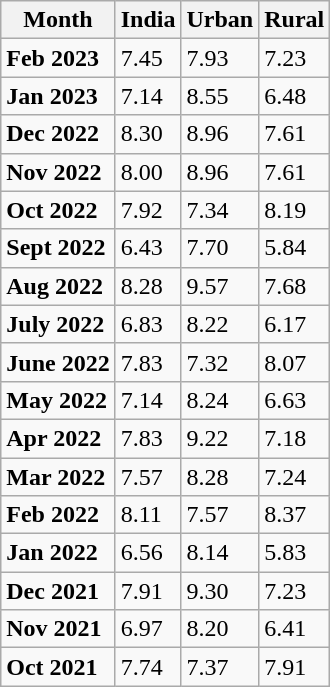<table class="wikitable">
<tr>
<th>Month</th>
<th>India</th>
<th>Urban</th>
<th>Rural</th>
</tr>
<tr>
<td><strong>Feb 2023</strong></td>
<td>7.45</td>
<td>7.93</td>
<td>7.23</td>
</tr>
<tr>
<td><strong>Jan 2023</strong></td>
<td>7.14</td>
<td>8.55</td>
<td>6.48</td>
</tr>
<tr>
<td><strong>Dec 2022</strong></td>
<td>8.30</td>
<td>8.96</td>
<td>7.61</td>
</tr>
<tr>
<td><strong>Nov 2022</strong></td>
<td>8.00</td>
<td>8.96</td>
<td>7.61</td>
</tr>
<tr>
<td><strong>Oct 2022</strong></td>
<td>7.92</td>
<td>7.34</td>
<td>8.19</td>
</tr>
<tr>
<td><strong>Sept 2022</strong></td>
<td>6.43</td>
<td>7.70</td>
<td>5.84</td>
</tr>
<tr>
<td><strong>Aug 2022</strong></td>
<td>8.28</td>
<td>9.57</td>
<td>7.68</td>
</tr>
<tr>
<td><strong>July 2022</strong></td>
<td>6.83</td>
<td>8.22</td>
<td>6.17</td>
</tr>
<tr>
<td><strong>June 2022</strong></td>
<td>7.83</td>
<td>7.32</td>
<td>8.07</td>
</tr>
<tr>
<td><strong>May 2022</strong></td>
<td>7.14</td>
<td>8.24</td>
<td>6.63</td>
</tr>
<tr>
<td><strong>Apr 2022</strong></td>
<td>7.83</td>
<td>9.22</td>
<td>7.18</td>
</tr>
<tr>
<td><strong>Mar 2022</strong></td>
<td>7.57</td>
<td>8.28</td>
<td>7.24</td>
</tr>
<tr>
<td><strong>Feb 2022</strong></td>
<td>8.11</td>
<td>7.57</td>
<td>8.37</td>
</tr>
<tr>
<td><strong>Jan 2022</strong></td>
<td>6.56</td>
<td>8.14</td>
<td>5.83</td>
</tr>
<tr>
<td><strong>Dec 2021</strong></td>
<td>7.91</td>
<td>9.30</td>
<td>7.23</td>
</tr>
<tr>
<td><strong>Nov 2021</strong></td>
<td>6.97</td>
<td>8.20</td>
<td>6.41</td>
</tr>
<tr>
<td><strong>Oct 2021</strong></td>
<td>7.74</td>
<td>7.37</td>
<td>7.91</td>
</tr>
</table>
